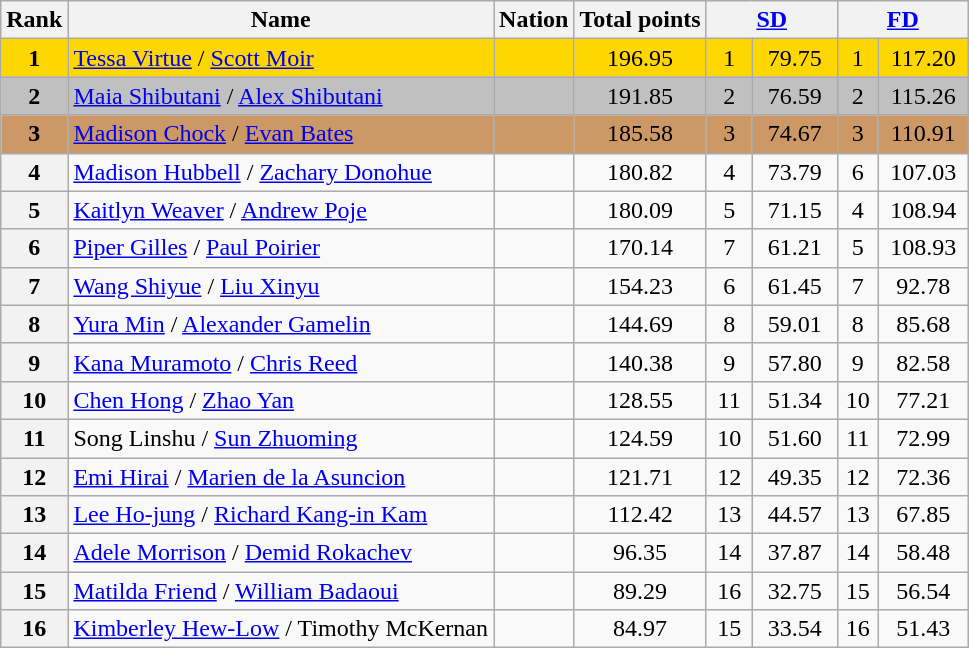<table class="wikitable sortable">
<tr>
<th>Rank</th>
<th>Name</th>
<th>Nation</th>
<th>Total points</th>
<th colspan="2" width="80px"><a href='#'>SD</a></th>
<th colspan="2" width="80px"><a href='#'>FD</a></th>
</tr>
<tr bgcolor="gold">
<td align="center"><strong>1</strong></td>
<td><a href='#'>Tessa Virtue</a> / <a href='#'>Scott Moir</a></td>
<td></td>
<td align="center">196.95</td>
<td align="center">1</td>
<td align="center">79.75</td>
<td align="center">1</td>
<td align="center">117.20</td>
</tr>
<tr bgcolor="silver">
<td align="center"><strong>2</strong></td>
<td><a href='#'>Maia Shibutani</a> / <a href='#'>Alex Shibutani</a></td>
<td></td>
<td align="center">191.85</td>
<td align="center">2</td>
<td align="center">76.59</td>
<td align="center">2</td>
<td align="center">115.26</td>
</tr>
<tr bgcolor="#cc9966">
<td align="center"><strong>3</strong></td>
<td><a href='#'>Madison Chock</a> / <a href='#'>Evan Bates</a></td>
<td></td>
<td align="center">185.58</td>
<td align="center">3</td>
<td align="center">74.67</td>
<td align="center">3</td>
<td align="center">110.91</td>
</tr>
<tr>
<th>4</th>
<td><a href='#'>Madison Hubbell</a> / <a href='#'>Zachary Donohue</a></td>
<td></td>
<td align="center">180.82</td>
<td align="center">4</td>
<td align="center">73.79</td>
<td align="center">6</td>
<td align="center">107.03</td>
</tr>
<tr>
<th>5</th>
<td><a href='#'>Kaitlyn Weaver</a> / <a href='#'>Andrew Poje</a></td>
<td></td>
<td align="center">180.09</td>
<td align="center">5</td>
<td align="center">71.15</td>
<td align="center">4</td>
<td align="center">108.94</td>
</tr>
<tr>
<th>6</th>
<td><a href='#'>Piper Gilles</a> / <a href='#'>Paul Poirier</a></td>
<td></td>
<td align="center">170.14</td>
<td align="center">7</td>
<td align="center">61.21</td>
<td align="center">5</td>
<td align="center">108.93</td>
</tr>
<tr>
<th>7</th>
<td><a href='#'>Wang Shiyue</a> / <a href='#'>Liu Xinyu</a></td>
<td></td>
<td align="center">154.23</td>
<td align="center">6</td>
<td align="center">61.45</td>
<td align="center">7</td>
<td align="center">92.78</td>
</tr>
<tr>
<th>8</th>
<td><a href='#'>Yura Min</a> / <a href='#'>Alexander Gamelin</a></td>
<td></td>
<td align="center">144.69</td>
<td align="center">8</td>
<td align="center">59.01</td>
<td align="center">8</td>
<td align="center">85.68</td>
</tr>
<tr>
<th>9</th>
<td><a href='#'>Kana Muramoto</a> / <a href='#'>Chris Reed</a></td>
<td></td>
<td align="center">140.38</td>
<td align="center">9</td>
<td align="center">57.80</td>
<td align="center">9</td>
<td align="center">82.58</td>
</tr>
<tr>
<th>10</th>
<td><a href='#'>Chen Hong</a> / <a href='#'>Zhao Yan</a></td>
<td></td>
<td align="center">128.55</td>
<td align="center">11</td>
<td align="center">51.34</td>
<td align="center">10</td>
<td align="center">77.21</td>
</tr>
<tr>
<th>11</th>
<td>Song Linshu / <a href='#'>Sun Zhuoming</a></td>
<td></td>
<td align="center">124.59</td>
<td align="center">10</td>
<td align="center">51.60</td>
<td align="center">11</td>
<td align="center">72.99</td>
</tr>
<tr>
<th>12</th>
<td><a href='#'>Emi Hirai</a> / <a href='#'>Marien de la Asuncion</a></td>
<td></td>
<td align="center">121.71</td>
<td align="center">12</td>
<td align="center">49.35</td>
<td align="center">12</td>
<td align="center">72.36</td>
</tr>
<tr>
<th>13</th>
<td><a href='#'>Lee Ho-jung</a> / <a href='#'>Richard Kang-in Kam</a></td>
<td></td>
<td align="center">112.42</td>
<td align="center">13</td>
<td align="center">44.57</td>
<td align="center">13</td>
<td align="center">67.85</td>
</tr>
<tr>
<th>14</th>
<td><a href='#'>Adele Morrison</a> / <a href='#'>Demid Rokachev</a></td>
<td></td>
<td align="center">96.35</td>
<td align="center">14</td>
<td align="center">37.87</td>
<td align="center">14</td>
<td align="center">58.48</td>
</tr>
<tr>
<th>15</th>
<td><a href='#'>Matilda Friend</a> / <a href='#'>William Badaoui</a></td>
<td></td>
<td align="center">89.29</td>
<td align="center">16</td>
<td align="center">32.75</td>
<td align="center">15</td>
<td align="center">56.54</td>
</tr>
<tr>
<th>16</th>
<td><a href='#'>Kimberley Hew-Low</a> / Timothy McKernan</td>
<td></td>
<td align="center">84.97</td>
<td align="center">15</td>
<td align="center">33.54</td>
<td align="center">16</td>
<td align="center">51.43</td>
</tr>
</table>
